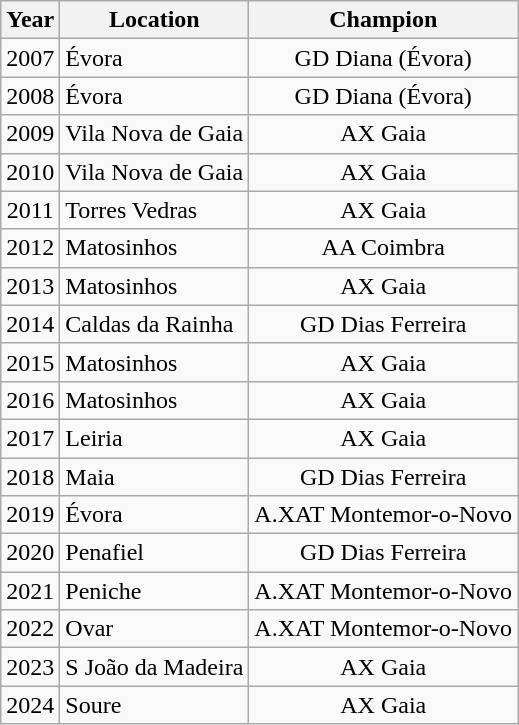<table class="wikitable">
<tr>
<th>Year</th>
<th>Location</th>
<th>Champion</th>
</tr>
<tr>
<td align=center>2007</td>
<td>Évora</td>
<td align=center>GD Diana (Évora)</td>
</tr>
<tr>
<td align=center>2008</td>
<td>Évora</td>
<td align=center>GD Diana (Évora)</td>
</tr>
<tr>
<td align=center>2009</td>
<td>Vila Nova de Gaia</td>
<td align=center>AX Gaia</td>
</tr>
<tr>
<td align=center>2010</td>
<td>Vila Nova de Gaia</td>
<td align=center>AX Gaia</td>
</tr>
<tr>
<td align=center>2011</td>
<td>Torres Vedras</td>
<td align=center>AX Gaia</td>
</tr>
<tr>
<td align=center>2012</td>
<td>Matosinhos</td>
<td align=center>AA Coimbra</td>
</tr>
<tr>
<td align=center>2013</td>
<td>Matosinhos</td>
<td align="center">AX Gaia</td>
</tr>
<tr>
<td align=center>2014</td>
<td>Caldas da Rainha</td>
<td align="center">GD Dias Ferreira</td>
</tr>
<tr>
<td align=center>2015</td>
<td>Matosinhos</td>
<td align="center">AX Gaia</td>
</tr>
<tr>
<td align=center>2016</td>
<td>Matosinhos</td>
<td align="center">AX Gaia</td>
</tr>
<tr>
<td align=center>2017</td>
<td>Leiria</td>
<td align="center">AX Gaia</td>
</tr>
<tr>
<td align=center>2018</td>
<td>Maia</td>
<td align="center">GD Dias Ferreira</td>
</tr>
<tr>
<td align=center>2019</td>
<td>Évora</td>
<td align="center">A.XAT Montemor-o-Novo</td>
</tr>
<tr>
<td align=center>2020</td>
<td>Penafiel</td>
<td align="center">GD Dias Ferreira</td>
</tr>
<tr>
<td align=center>2021</td>
<td>Peniche</td>
<td align="center">A.XAT Montemor-o-Novo</td>
</tr>
<tr>
<td align=center>2022</td>
<td>Ovar</td>
<td align="center">A.XAT Montemor-o-Novo</td>
</tr>
<tr>
<td align=center>2023</td>
<td>S João da Madeira</td>
<td align="center">AX Gaia</td>
</tr>
<tr>
<td align=center>2024</td>
<td>Soure</td>
<td align="center">AX Gaia</td>
</tr>
</table>
